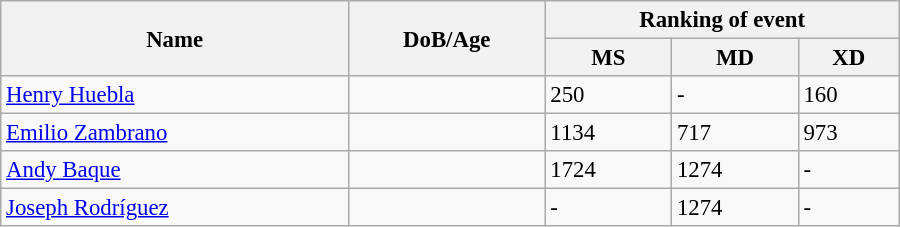<table class="wikitable" style="width:600px; font-size:95%;">
<tr>
<th rowspan="2" align="left">Name</th>
<th rowspan="2" align="left">DoB/Age</th>
<th colspan="3" align="center">Ranking of event</th>
</tr>
<tr>
<th align="center">MS</th>
<th>MD</th>
<th align="center">XD</th>
</tr>
<tr>
<td><a href='#'>Henry Huebla</a></td>
<td></td>
<td>250</td>
<td>-</td>
<td>160</td>
</tr>
<tr>
<td><a href='#'>Emilio Zambrano</a></td>
<td></td>
<td>1134</td>
<td>717</td>
<td>973</td>
</tr>
<tr>
<td><a href='#'>Andy Baque</a></td>
<td></td>
<td>1724</td>
<td>1274</td>
<td>-</td>
</tr>
<tr>
<td><a href='#'>Joseph Rodríguez</a></td>
<td></td>
<td>-</td>
<td>1274</td>
<td>-</td>
</tr>
</table>
